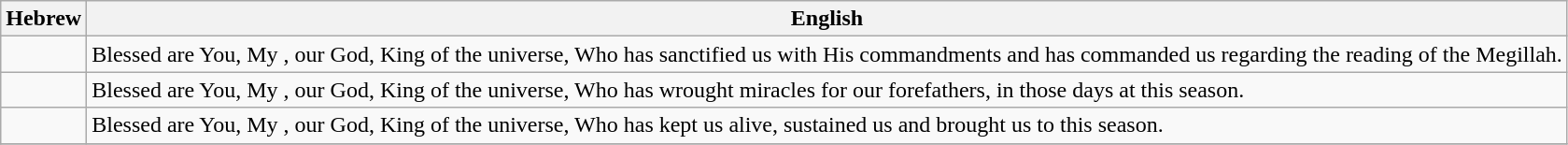<table class="wikitable">
<tr>
<th>Hebrew</th>
<th>English</th>
</tr>
<tr>
<td><div></div></td>
<td>Blessed are You, My , our God, King of the universe, Who has sanctified us with His commandments and has commanded us regarding the reading of the Megillah.</td>
</tr>
<tr>
<td><div></div></td>
<td>Blessed are You, My , our God, King of the universe, Who has wrought miracles for our forefathers, in those days at this season.</td>
</tr>
<tr>
<td><div></div></td>
<td>Blessed are You, My , our God, King of the universe, Who has kept us alive, sustained us and brought us to this season.</td>
</tr>
<tr>
</tr>
</table>
